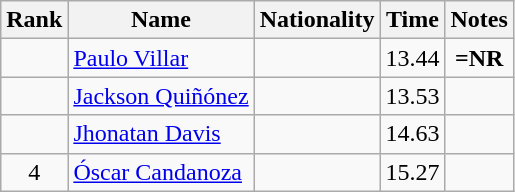<table class="wikitable sortable" style="text-align:center">
<tr>
<th>Rank</th>
<th>Name</th>
<th>Nationality</th>
<th>Time</th>
<th>Notes</th>
</tr>
<tr>
<td></td>
<td align=left><a href='#'>Paulo Villar</a></td>
<td align=left></td>
<td>13.44</td>
<td><strong>=NR</strong></td>
</tr>
<tr>
<td></td>
<td align=left><a href='#'>Jackson Quiñónez</a></td>
<td align=left></td>
<td>13.53</td>
<td></td>
</tr>
<tr>
<td></td>
<td align=left><a href='#'>Jhonatan Davis</a></td>
<td align=left></td>
<td>14.63</td>
<td></td>
</tr>
<tr>
<td>4</td>
<td align=left><a href='#'>Óscar Candanoza</a></td>
<td align=left></td>
<td>15.27</td>
<td></td>
</tr>
</table>
